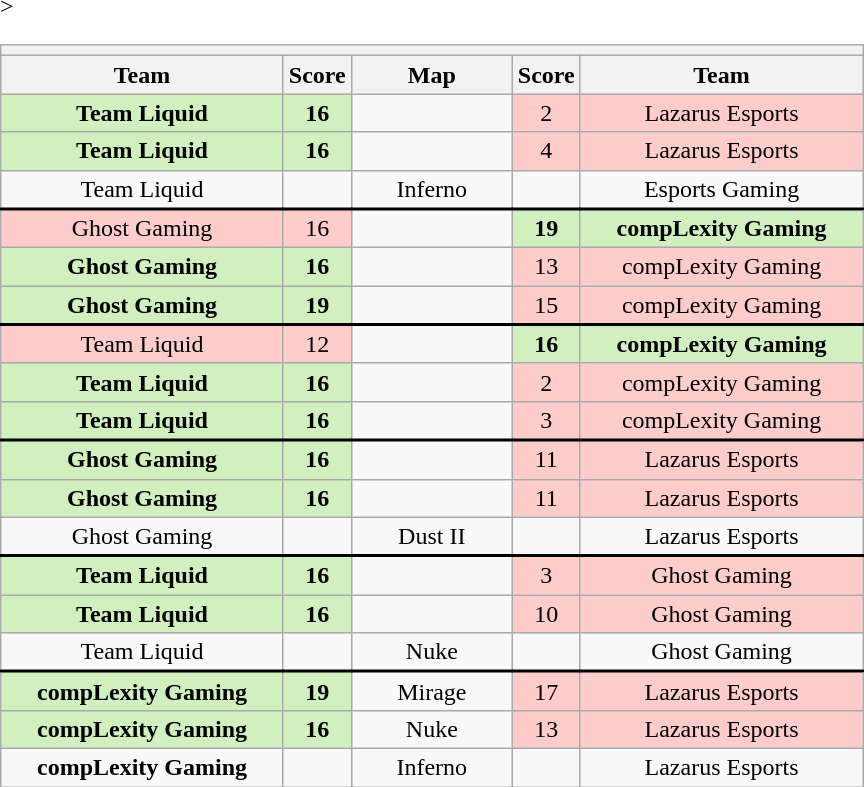<table class="wikitable" style="text-align: center">
<tr>
<th colspan=5></th>
</tr>
<tr <noinclude>>
<th width="181px">Team</th>
<th width="20px">Score</th>
<th width="100px">Map</th>
<th width="20px">Score</th>
<th width="181px">Team</noinclude></th>
</tr>
<tr>
<td style="background: #D0F0C0;"><strong>Team Liquid</strong></td>
<td style="background: #D0F0C0;"><strong>16</strong></td>
<td></td>
<td style="background: #FFCCCC;">2</td>
<td style="background: #FFCCCC;">Lazarus Esports</td>
</tr>
<tr>
<td style="background: #D0F0C0;"><strong>Team Liquid</strong></td>
<td style="background: #D0F0C0;"><strong>16</strong></td>
<td></td>
<td style="background: #FFCCCC;">4</td>
<td style="background: #FFCCCC;">Lazarus Esports</td>
</tr>
<tr style="text-align:center;border-width:0 0 2px 0; border-style:solid;border-color:black;">
<td>Team Liquid</td>
<td></td>
<td>Inferno</td>
<td></td>
<td>Esports Gaming</td>
</tr>
<tr>
<td style="background: #FFCCCC;">Ghost Gaming</td>
<td style="background: #FFCCCC;">16</td>
<td></td>
<td style="background: #D0F0C0;"><strong>19</strong></td>
<td style="background: #D0F0C0;"><strong>compLexity Gaming</strong></td>
</tr>
<tr>
<td style="background: #D0F0C0;"><strong>Ghost Gaming</strong></td>
<td style="background: #D0F0C0;"><strong>16</strong></td>
<td></td>
<td style="background: #FFCCCC;">13</td>
<td style="background: #FFCCCC;">compLexity Gaming</td>
</tr>
<tr style="text-align:center;border-width:0 0 2px 0; border-style:solid;border-color:black;">
<td style="background: #D0F0C0;"><strong>Ghost Gaming</strong></td>
<td style="background: #D0F0C0;"><strong>19</strong></td>
<td></td>
<td style="background: #FFCCCC;">15</td>
<td style="background: #FFCCCC;">compLexity Gaming</td>
</tr>
<tr>
<td style="background: #FFCCCC;">Team Liquid</td>
<td style="background: #FFCCCC;">12</td>
<td></td>
<td style="background: #D0F0C0;"><strong>16</strong></td>
<td style="background: #D0F0C0;"><strong>compLexity Gaming</strong></td>
</tr>
<tr>
<td style="background: #D0F0C0;"><strong>Team Liquid</strong></td>
<td style="background: #D0F0C0;"><strong>16</strong></td>
<td></td>
<td style="background: #FFCCCC;">2</td>
<td style="background: #FFCCCC;">compLexity Gaming</td>
</tr>
<tr style="text-align:center;border-width:0 0 2px 0; border-style:solid;border-color:black;">
<td style="background: #D0F0C0;"><strong>Team Liquid</strong></td>
<td style="background: #D0F0C0;"><strong>16</strong></td>
<td></td>
<td style="background: #FFCCCC;">3</td>
<td style="background: #FFCCCC;">compLexity Gaming</td>
</tr>
<tr>
<td style="background: #D0F0C0;"><strong>Ghost Gaming</strong></td>
<td style="background: #D0F0C0;"><strong>16</strong></td>
<td></td>
<td style="background: #FFCCCC;">11</td>
<td style="background: #FFCCCC;">Lazarus Esports</td>
</tr>
<tr>
<td style="background: #D0F0C0;"><strong>Ghost Gaming</strong></td>
<td style="background: #D0F0C0;"><strong>16</strong></td>
<td></td>
<td style="background: #FFCCCC;">11</td>
<td style="background: #FFCCCC;">Lazarus Esports</td>
</tr>
<tr style="text-align:center;border-width:0 0 2px 0; border-style:solid;border-color:black;">
<td>Ghost Gaming</td>
<td></td>
<td>Dust II</td>
<td></td>
<td>Lazarus Esports</td>
</tr>
<tr>
<td style="background: #D0F0C0;"><strong>Team Liquid</strong></td>
<td style="background: #D0F0C0;"><strong>16</strong></td>
<td></td>
<td style="background: #FFCCCC;">3</td>
<td style="background: #FFCCCC;">Ghost Gaming</td>
</tr>
<tr>
<td style="background: #D0F0C0;"><strong>Team Liquid</strong></td>
<td style="background: #D0F0C0;"><strong>16</strong></td>
<td></td>
<td style="background: #FFCCCC;">10</td>
<td style="background: #FFCCCC;">Ghost Gaming</td>
</tr>
<tr style="text-align:center;border-width:0 0 2px 0; border-style:solid;border-color:black;">
<td>Team Liquid</td>
<td></td>
<td>Nuke</td>
<td></td>
<td>Ghost Gaming</td>
</tr>
<tr>
<td style="background: #D0F0C0;"><strong>compLexity Gaming</strong></td>
<td style="background: #D0F0C0;"><strong>19</strong></td>
<td>Mirage</td>
<td style="background: #FFCCCC;">17</td>
<td style="background: #FFCCCC;">Lazarus Esports</td>
</tr>
<tr>
<td style="background: #D0F0C0;"><strong>compLexity Gaming</strong></td>
<td style="background: #D0F0C0;"><strong>16</strong></td>
<td>Nuke</td>
<td style="background: #FFCCCC;">13</td>
<td style="background: #FFCCCC;">Lazarus Esports</td>
</tr>
<tr>
<td><strong>compLexity Gaming</strong></td>
<td></td>
<td>Inferno</td>
<td></td>
<td>Lazarus Esports</td>
</tr>
</table>
